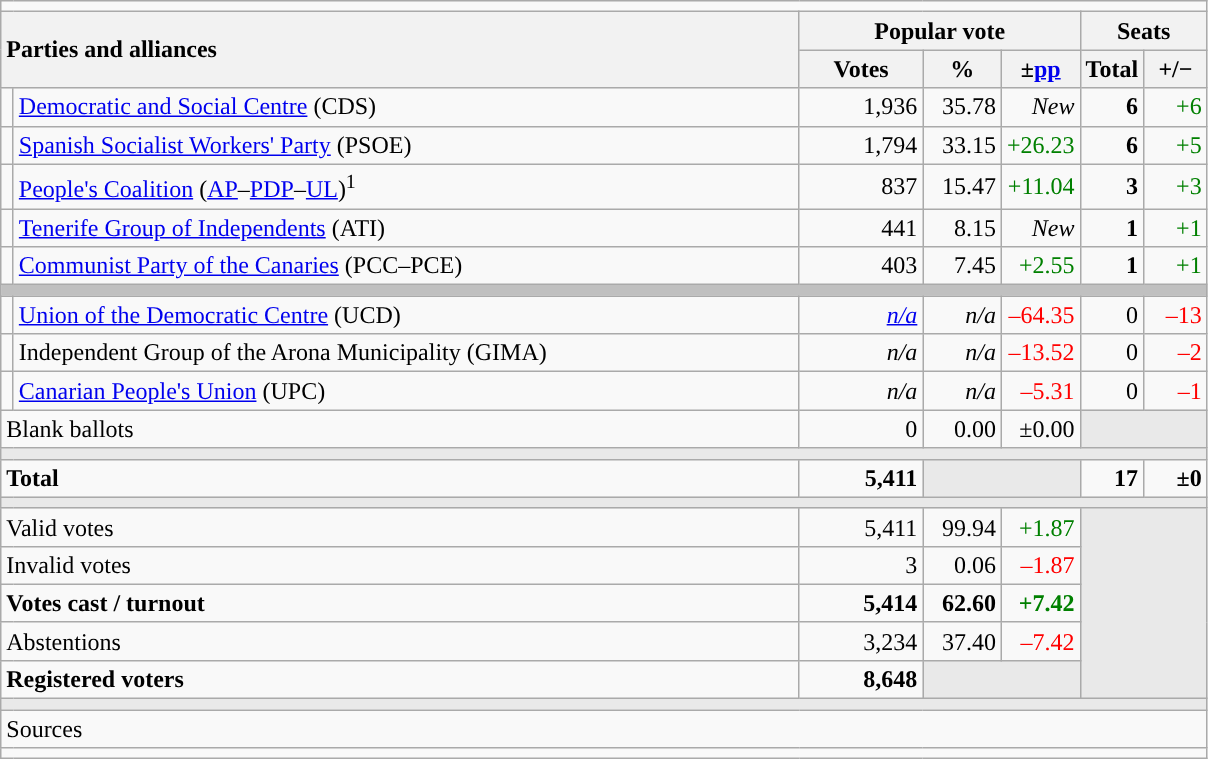<table class="wikitable" style="text-align:right;">
<tr>
<td colspan="7"></td>
</tr>
<tr>
<th style="text-align:left;" rowspan="2" colspan="2" width="525">Parties and alliances</th>
<th colspan="3">Popular vote</th>
<th colspan="2">Seats</th>
</tr>
<tr>
<th width="75">Votes</th>
<th width="45">%</th>
<th width="45">±<a href='#'>pp</a></th>
<th width="35">Total</th>
<th width="35">+/−</th>
</tr>
<tr>
<td width="1" style="color:inherit;background:"></td>
<td align="left"><a href='#'>Democratic and Social Centre</a> (CDS)</td>
<td>1,936</td>
<td>35.78</td>
<td><em>New</em></td>
<td><strong>6</strong></td>
<td style="color:green;">+6</td>
</tr>
<tr>
<td style="color:inherit;background:"></td>
<td align="left"><a href='#'>Spanish Socialist Workers' Party</a> (PSOE)</td>
<td>1,794</td>
<td>33.15</td>
<td style="color:green;">+26.23</td>
<td><strong>6</strong></td>
<td style="color:green;">+5</td>
</tr>
<tr>
<td style="color:inherit;background:"></td>
<td align="left"><a href='#'>People's Coalition</a> (<a href='#'>AP</a>–<a href='#'>PDP</a>–<a href='#'>UL</a>)<sup>1</sup></td>
<td>837</td>
<td>15.47</td>
<td style="color:green;">+11.04</td>
<td><strong>3</strong></td>
<td style="color:green;">+3</td>
</tr>
<tr>
<td style="color:inherit;background:"></td>
<td align="left"><a href='#'>Tenerife Group of Independents</a> (ATI)</td>
<td>441</td>
<td>8.15</td>
<td><em>New</em></td>
<td><strong>1</strong></td>
<td style="color:green;">+1</td>
</tr>
<tr>
<td style="color:inherit;background:"></td>
<td align="left"><a href='#'>Communist Party of the Canaries</a> (PCC–PCE)</td>
<td>403</td>
<td>7.45</td>
<td style="color:green;">+2.55</td>
<td><strong>1</strong></td>
<td style="color:green;">+1</td>
</tr>
<tr>
<td colspan="7" bgcolor="#C0C0C0"></td>
</tr>
<tr>
<td style="color:inherit;background:"></td>
<td align="left"><a href='#'>Union of the Democratic Centre</a> (UCD)</td>
<td><em><a href='#'>n/a</a></em></td>
<td><em>n/a</em></td>
<td style="color:red;">–64.35</td>
<td>0</td>
<td style="color:red;">–13</td>
</tr>
<tr>
<td style="color:inherit;background:"></td>
<td align="left">Independent Group of the Arona Municipality (GIMA)</td>
<td><em>n/a</em></td>
<td><em>n/a</em></td>
<td style="color:red;">–13.52</td>
<td>0</td>
<td style="color:red;">–2</td>
</tr>
<tr>
<td style="color:inherit;background:"></td>
<td align="left"><a href='#'>Canarian People's Union</a> (UPC)</td>
<td><em>n/a</em></td>
<td><em>n/a</em></td>
<td style="color:red;">–5.31</td>
<td>0</td>
<td style="color:red;">–1</td>
</tr>
<tr>
<td align="left" colspan="2">Blank ballots</td>
<td>0</td>
<td>0.00</td>
<td>±0.00</td>
<td bgcolor="#E9E9E9" colspan="2"></td>
</tr>
<tr>
<td colspan="7" bgcolor="#E9E9E9"></td>
</tr>
<tr style="font-weight:bold;">
<td align="left" colspan="2">Total</td>
<td>5,411</td>
<td bgcolor="#E9E9E9" colspan="2"></td>
<td>17</td>
<td>±0</td>
</tr>
<tr>
<td colspan="7" bgcolor="#E9E9E9"></td>
</tr>
<tr>
<td align="left" colspan="2">Valid votes</td>
<td>5,411</td>
<td>99.94</td>
<td style="color:green;">+1.87</td>
<td bgcolor="#E9E9E9" colspan="2" rowspan="5"></td>
</tr>
<tr>
<td align="left" colspan="2">Invalid votes</td>
<td>3</td>
<td>0.06</td>
<td style="color:red;">–1.87</td>
</tr>
<tr style="font-weight:bold;">
<td align="left" colspan="2">Votes cast / turnout</td>
<td>5,414</td>
<td>62.60</td>
<td style="color:green;">+7.42</td>
</tr>
<tr>
<td align="left" colspan="2">Abstentions</td>
<td>3,234</td>
<td>37.40</td>
<td style="color:red;">–7.42</td>
</tr>
<tr style="font-weight:bold;">
<td align="left" colspan="2">Registered voters</td>
<td>8,648</td>
<td bgcolor="#E9E9E9" colspan="2"></td>
</tr>
<tr>
<td colspan="7" bgcolor="#E9E9E9"></td>
</tr>
<tr>
<td align="left" colspan="7">Sources</td>
</tr>
<tr>
<td colspan="7" style="text-align:left; max-width:790px;"></td>
</tr>
</table>
